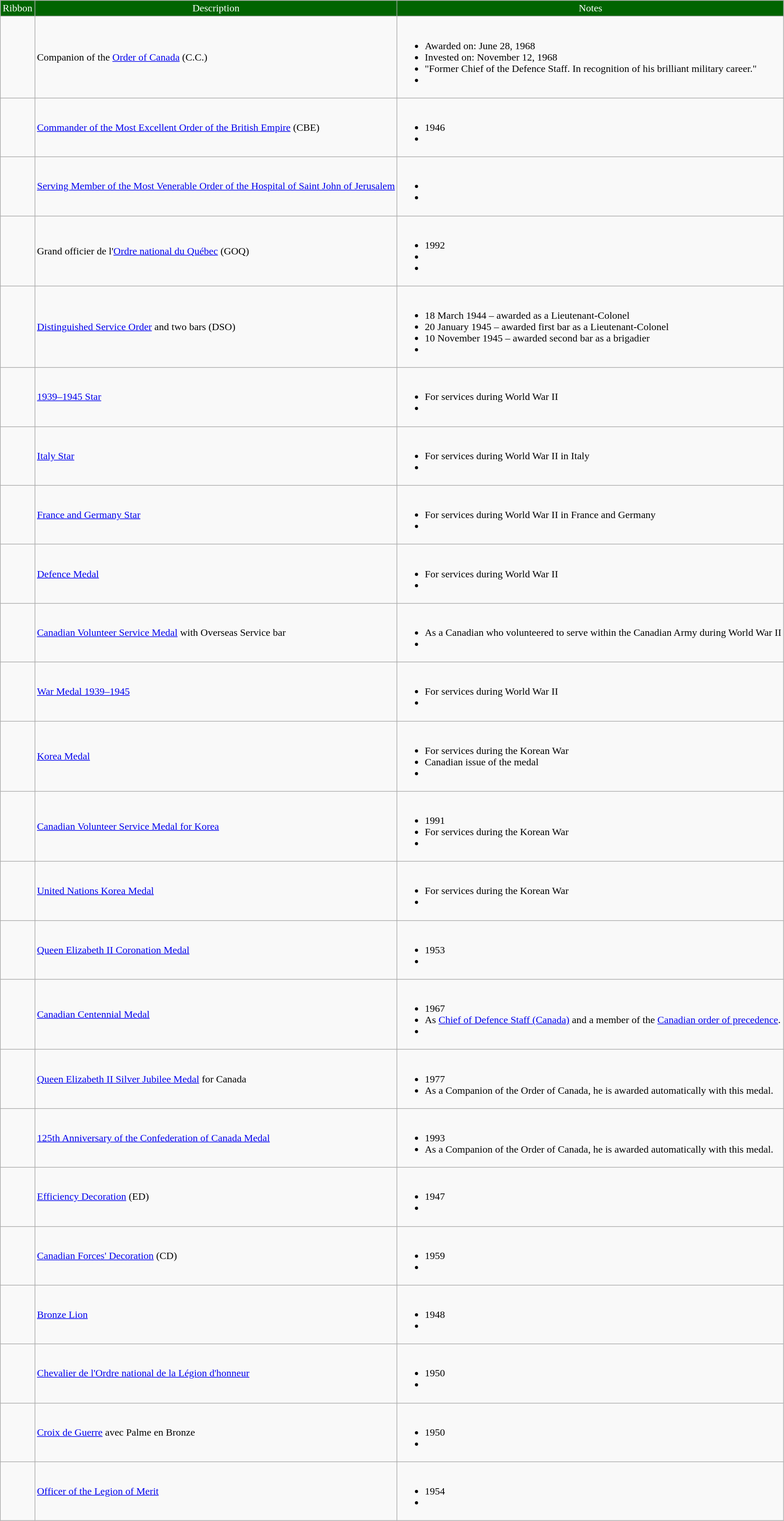<table class="wikitable">
<tr style="background:DarkGreen;color:white; text-align:center;">
<td>Ribbon</td>
<td>Description</td>
<td>Notes</td>
</tr>
<tr>
<td></td>
<td>Companion of the <a href='#'>Order of Canada</a> (C.C.)</td>
<td><br><ul><li>Awarded on: June 28, 1968</li><li>Invested on: November 12, 1968</li><li>"Former Chief of the Defence Staff. In recognition of his brilliant military career."</li><li></li></ul></td>
</tr>
<tr>
<td></td>
<td><a href='#'>Commander of the Most Excellent Order of the British Empire</a> (CBE)</td>
<td><br><ul><li>1946</li><li></li></ul></td>
</tr>
<tr>
<td></td>
<td><a href='#'>Serving Member of the Most Venerable Order of the Hospital of Saint John of Jerusalem</a></td>
<td><br><ul><li></li><li></li></ul></td>
</tr>
<tr>
<td></td>
<td>Grand officier de l'<a href='#'>Ordre national du Québec</a> (GOQ)</td>
<td><br><ul><li>1992</li><li></li><li></li></ul></td>
</tr>
<tr>
<td><br><br></td>
<td><a href='#'>Distinguished Service Order</a> and two bars (DSO)</td>
<td><br><ul><li>18 March 1944 – awarded as a Lieutenant-Colonel</li><li>20 January 1945 – awarded first bar as a Lieutenant-Colonel</li><li>10 November 1945 – awarded second bar as a brigadier</li><li></li></ul></td>
</tr>
<tr>
<td></td>
<td><a href='#'>1939–1945 Star</a></td>
<td><br><ul><li>For services during World War II</li><li></li></ul></td>
</tr>
<tr>
<td></td>
<td><a href='#'>Italy Star</a></td>
<td><br><ul><li>For services during World War II in Italy</li><li></li></ul></td>
</tr>
<tr>
<td></td>
<td><a href='#'>France and Germany Star</a></td>
<td><br><ul><li>For services during World War II in France and Germany</li><li></li></ul></td>
</tr>
<tr>
<td></td>
<td><a href='#'>Defence Medal</a></td>
<td><br><ul><li>For services during World War II</li><li></li></ul></td>
</tr>
<tr>
<td></td>
<td><a href='#'>Canadian Volunteer Service Medal</a> with Overseas Service bar</td>
<td><br><ul><li>As a Canadian who volunteered to serve within the Canadian Army during World War II</li><li></li></ul></td>
</tr>
<tr>
<td></td>
<td><a href='#'>War Medal 1939–1945</a></td>
<td><br><ul><li>For services during World War II</li><li></li></ul></td>
</tr>
<tr>
<td></td>
<td><a href='#'>Korea Medal</a></td>
<td><br><ul><li>For services during the Korean War</li><li>Canadian issue of the medal</li><li></li></ul></td>
</tr>
<tr>
<td></td>
<td><a href='#'>Canadian Volunteer Service Medal for Korea</a></td>
<td><br><ul><li>1991</li><li>For services during the Korean War</li><li></li></ul></td>
</tr>
<tr>
<td></td>
<td><a href='#'>United Nations Korea Medal</a></td>
<td><br><ul><li>For services during the Korean War</li><li></li></ul></td>
</tr>
<tr>
<td></td>
<td><a href='#'>Queen Elizabeth II Coronation Medal</a></td>
<td><br><ul><li>1953</li><li></li></ul></td>
</tr>
<tr>
<td></td>
<td><a href='#'>Canadian Centennial Medal</a></td>
<td><br><ul><li>1967</li><li>As <a href='#'>Chief of Defence Staff (Canada)</a> and a member of the <a href='#'>Canadian order of precedence</a>.</li><li></li></ul></td>
</tr>
<tr>
<td></td>
<td><a href='#'>Queen Elizabeth II Silver Jubilee Medal</a> for Canada</td>
<td><br><ul><li>1977</li><li>As a Companion of the Order of Canada, he is awarded automatically with this medal.</li></ul></td>
</tr>
<tr>
<td></td>
<td><a href='#'>125th Anniversary of the Confederation of Canada Medal</a></td>
<td><br><ul><li>1993</li><li>As a Companion of the Order of Canada, he is awarded automatically with this medal.</li></ul></td>
</tr>
<tr>
<td></td>
<td><a href='#'>Efficiency Decoration</a> (ED)</td>
<td><br><ul><li>1947</li><li></li></ul></td>
</tr>
<tr>
<td></td>
<td><a href='#'>Canadian Forces' Decoration</a> (CD)</td>
<td><br><ul><li>1959</li><li></li></ul></td>
</tr>
<tr>
<td></td>
<td><a href='#'>Bronze Lion</a></td>
<td><br><ul><li>1948</li><li></li></ul></td>
</tr>
<tr>
<td></td>
<td><a href='#'>Chevalier de l'Ordre national de la Légion d'honneur</a></td>
<td><br><ul><li>1950</li><li></li></ul></td>
</tr>
<tr>
<td></td>
<td><a href='#'>Croix de Guerre</a> avec Palme en Bronze</td>
<td><br><ul><li>1950</li><li></li></ul></td>
</tr>
<tr>
<td></td>
<td><a href='#'>Officer of the Legion of Merit</a></td>
<td><br><ul><li>1954</li><li></li></ul></td>
</tr>
</table>
